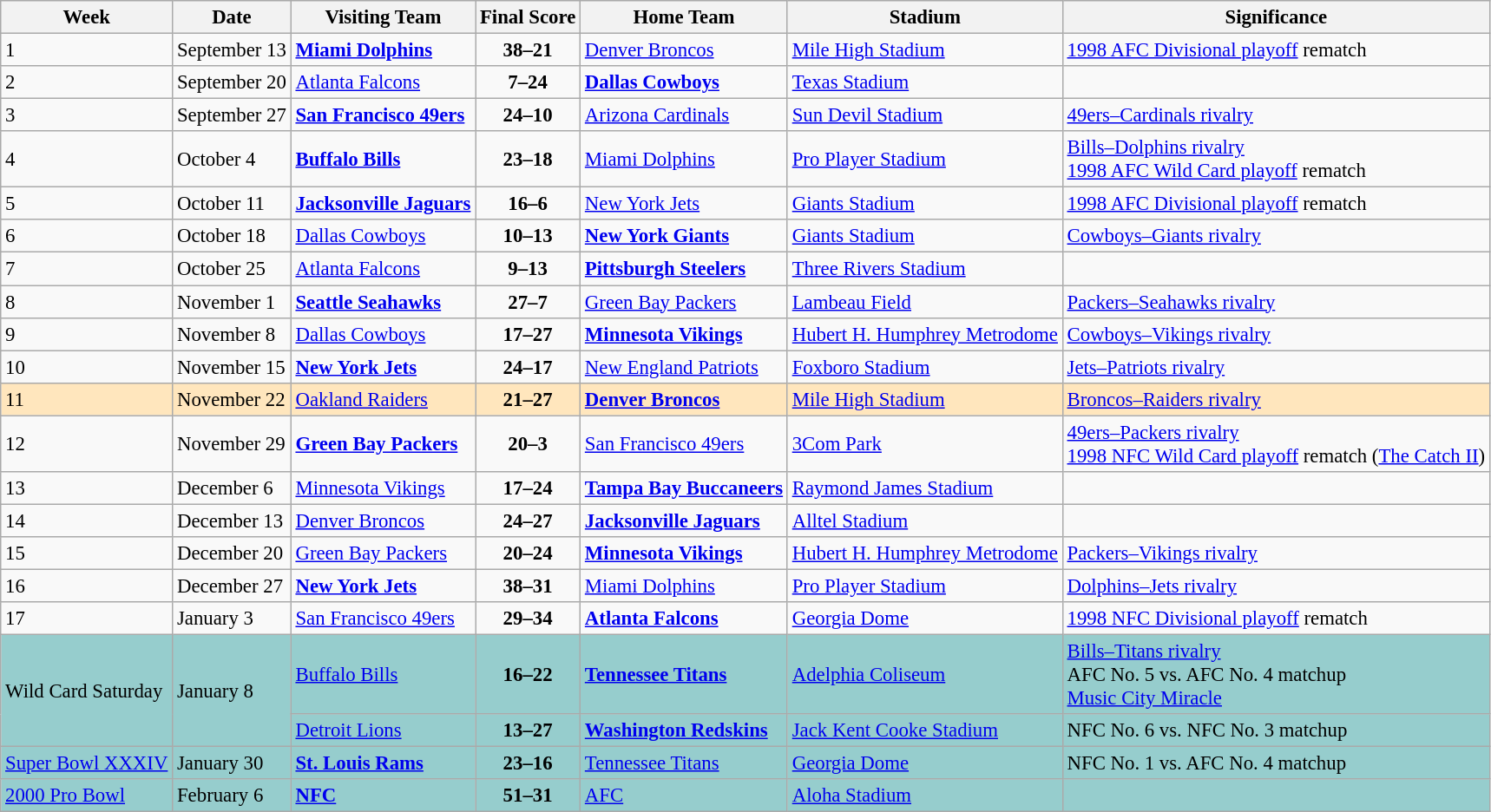<table class="wikitable" style= "font-size: 95%;">
<tr>
<th>Week</th>
<th>Date</th>
<th>Visiting Team</th>
<th>Final Score</th>
<th>Home Team</th>
<th>Stadium</th>
<th>Significance</th>
</tr>
<tr>
<td>1</td>
<td>September 13</td>
<td><strong><a href='#'>Miami Dolphins</a></strong></td>
<td align="center"><strong>38–21</strong></td>
<td><a href='#'>Denver Broncos</a></td>
<td><a href='#'>Mile High Stadium</a></td>
<td><a href='#'>1998 AFC Divisional playoff</a> rematch</td>
</tr>
<tr>
<td>2</td>
<td>September 20</td>
<td><a href='#'>Atlanta Falcons</a></td>
<td align="center"><strong>7–24</strong></td>
<td><strong><a href='#'>Dallas Cowboys</a></strong></td>
<td><a href='#'>Texas Stadium</a></td>
<td></td>
</tr>
<tr>
<td>3</td>
<td>September 27</td>
<td><strong><a href='#'>San Francisco 49ers</a></strong></td>
<td align="center"><strong>24–10</strong></td>
<td><a href='#'>Arizona Cardinals</a></td>
<td><a href='#'>Sun Devil Stadium</a></td>
<td><a href='#'>49ers–Cardinals rivalry</a></td>
</tr>
<tr>
<td>4</td>
<td>October 4</td>
<td><strong><a href='#'>Buffalo Bills</a></strong></td>
<td align="center"><strong>23–18</strong></td>
<td><a href='#'>Miami Dolphins</a></td>
<td><a href='#'>Pro Player Stadium</a></td>
<td><a href='#'>Bills–Dolphins rivalry</a><br><a href='#'>1998 AFC Wild Card playoff</a> rematch</td>
</tr>
<tr>
<td>5</td>
<td>October 11</td>
<td><strong><a href='#'>Jacksonville Jaguars</a></strong></td>
<td align="center"><strong>16–6</strong></td>
<td><a href='#'>New York Jets</a></td>
<td><a href='#'>Giants Stadium</a></td>
<td><a href='#'>1998 AFC Divisional playoff</a> rematch</td>
</tr>
<tr>
<td>6</td>
<td>October 18</td>
<td><a href='#'>Dallas Cowboys</a></td>
<td align="center"><strong>10–13</strong></td>
<td><strong><a href='#'>New York Giants</a></strong></td>
<td><a href='#'>Giants Stadium</a></td>
<td><a href='#'>Cowboys–Giants rivalry</a></td>
</tr>
<tr>
<td>7</td>
<td>October 25</td>
<td><a href='#'>Atlanta Falcons</a></td>
<td align="center"><strong>9–13</strong></td>
<td><strong><a href='#'>Pittsburgh Steelers</a></strong></td>
<td><a href='#'>Three Rivers Stadium</a></td>
<td></td>
</tr>
<tr>
<td>8</td>
<td>November 1</td>
<td><strong><a href='#'>Seattle Seahawks</a></strong></td>
<td align="center"><strong>27–7</strong></td>
<td><a href='#'>Green Bay Packers</a></td>
<td><a href='#'>Lambeau Field</a></td>
<td><a href='#'>Packers–Seahawks rivalry</a></td>
</tr>
<tr>
<td>9</td>
<td>November 8</td>
<td><a href='#'>Dallas Cowboys</a></td>
<td align="center"><strong>17–27</strong></td>
<td><strong><a href='#'>Minnesota Vikings</a></strong></td>
<td><a href='#'>Hubert H. Humphrey Metrodome</a></td>
<td><a href='#'>Cowboys–Vikings rivalry</a></td>
</tr>
<tr>
<td>10</td>
<td>November 15</td>
<td><strong><a href='#'>New York Jets</a></strong></td>
<td align="center"><strong>24–17</strong></td>
<td><a href='#'>New England Patriots</a></td>
<td><a href='#'>Foxboro Stadium</a></td>
<td><a href='#'>Jets–Patriots rivalry</a></td>
</tr>
<tr bgcolor="#FFE6BD">
<td>11</td>
<td>November 22</td>
<td><a href='#'>Oakland Raiders</a></td>
<td align="center"><strong>21–27</strong></td>
<td><strong><a href='#'>Denver Broncos</a></strong></td>
<td><a href='#'>Mile High Stadium</a></td>
<td><a href='#'>Broncos–Raiders rivalry</a></td>
</tr>
<tr>
<td>12</td>
<td>November 29</td>
<td><strong><a href='#'>Green Bay Packers</a></strong></td>
<td align="center"><strong>20–3</strong></td>
<td><a href='#'>San Francisco 49ers</a></td>
<td><a href='#'>3Com Park</a></td>
<td><a href='#'>49ers–Packers rivalry</a><br><a href='#'>1998 NFC Wild Card playoff</a> rematch (<a href='#'>The Catch II</a>)</td>
</tr>
<tr>
<td>13</td>
<td>December 6</td>
<td><a href='#'>Minnesota Vikings</a></td>
<td align="center"><strong>17–24</strong></td>
<td><strong><a href='#'>Tampa Bay Buccaneers</a></strong></td>
<td><a href='#'>Raymond James Stadium</a></td>
<td></td>
</tr>
<tr>
<td>14</td>
<td>December 13</td>
<td><a href='#'>Denver Broncos</a></td>
<td align="center"><strong>24–27</strong></td>
<td><strong><a href='#'>Jacksonville Jaguars</a></strong></td>
<td><a href='#'>Alltel Stadium</a></td>
<td></td>
</tr>
<tr>
<td>15</td>
<td>December 20</td>
<td><a href='#'>Green Bay Packers</a></td>
<td align="center"><strong>20–24</strong></td>
<td><strong><a href='#'>Minnesota Vikings</a></strong></td>
<td><a href='#'>Hubert H. Humphrey Metrodome</a></td>
<td><a href='#'>Packers–Vikings rivalry</a></td>
</tr>
<tr>
<td>16</td>
<td>December 27</td>
<td><strong><a href='#'>New York Jets</a></strong></td>
<td align="center"><strong>38–31</strong></td>
<td><a href='#'>Miami Dolphins</a></td>
<td><a href='#'>Pro Player Stadium</a></td>
<td><a href='#'>Dolphins–Jets rivalry</a></td>
</tr>
<tr>
<td>17</td>
<td>January 3</td>
<td><a href='#'>San Francisco 49ers</a></td>
<td align="center"><strong>29–34</strong></td>
<td><strong><a href='#'>Atlanta Falcons</a></strong></td>
<td><a href='#'>Georgia Dome</a></td>
<td><a href='#'>1998 NFC Divisional playoff</a> rematch</td>
</tr>
<tr bgcolor="#96CDCD">
<td rowspan="2">Wild Card Saturday</td>
<td rowspan="2">January 8</td>
<td><a href='#'>Buffalo Bills</a></td>
<td align="center"><strong>16–22</strong></td>
<td><strong><a href='#'>Tennessee Titans</a></strong></td>
<td><a href='#'>Adelphia Coliseum</a></td>
<td><a href='#'>Bills–Titans rivalry</a><br>AFC No. 5 vs. AFC No. 4 matchup<br><a href='#'>Music City Miracle</a></td>
</tr>
<tr bgcolor="#96CDCD">
<td><a href='#'>Detroit Lions</a></td>
<td align="center"><strong>13–27</strong></td>
<td><strong><a href='#'>Washington Redskins</a></strong></td>
<td><a href='#'>Jack Kent Cooke Stadium</a></td>
<td>NFC No. 6 vs. NFC No. 3 matchup</td>
</tr>
<tr bgcolor="#96CDCD">
<td><a href='#'>Super Bowl XXXIV</a></td>
<td>January 30</td>
<td><strong><a href='#'>St. Louis Rams</a></strong></td>
<td align="center"><strong>23–16</strong></td>
<td><a href='#'>Tennessee Titans</a></td>
<td><a href='#'>Georgia Dome</a></td>
<td>NFC No. 1 vs. AFC No. 4 matchup</td>
</tr>
<tr bgcolor="#96CDCD">
<td><a href='#'>2000 Pro Bowl</a></td>
<td>February 6</td>
<td><strong><a href='#'>NFC</a></strong></td>
<td align="center"><strong>51–31</strong></td>
<td><a href='#'>AFC</a></td>
<td><a href='#'>Aloha Stadium</a></td>
<td></td>
</tr>
</table>
